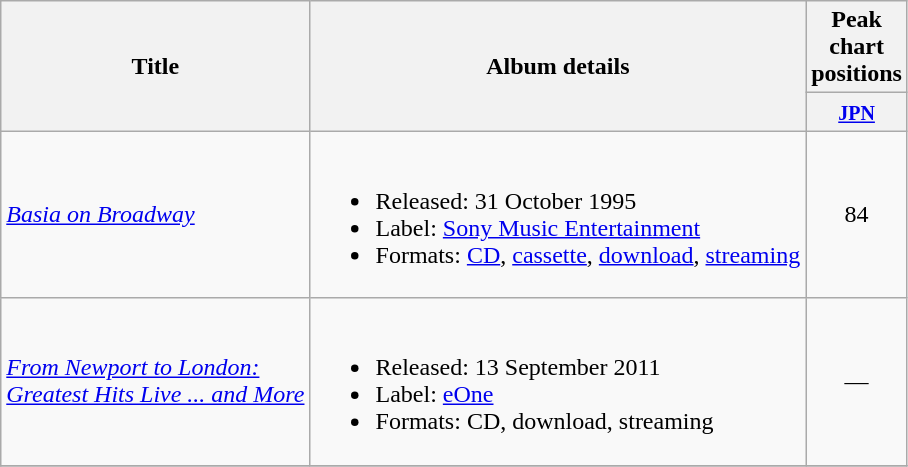<table class="wikitable">
<tr>
<th rowspan="2">Title</th>
<th rowspan="2">Album details</th>
<th colspan="1">Peak chart positions</th>
</tr>
<tr>
<th rowspan="1" width="30"><small><a href='#'>JPN</a></small><br></th>
</tr>
<tr>
<td><em><a href='#'>Basia on Broadway</a></em></td>
<td><br><ul><li>Released: 31 October 1995</li><li>Label: <a href='#'>Sony Music Entertainment</a></li><li>Formats: <a href='#'>CD</a>, <a href='#'>cassette</a>, <a href='#'>download</a>, <a href='#'>streaming</a></li></ul></td>
<td style="text-align:center;">84</td>
</tr>
<tr>
<td><em><a href='#'>From Newport to London: <br>Greatest Hits Live ... and More</a></em></td>
<td><br><ul><li>Released: 13 September 2011</li><li>Label: <a href='#'>eOne</a></li><li>Formats: CD, download, streaming</li></ul></td>
<td style="text-align:center;">—</td>
</tr>
<tr>
</tr>
</table>
